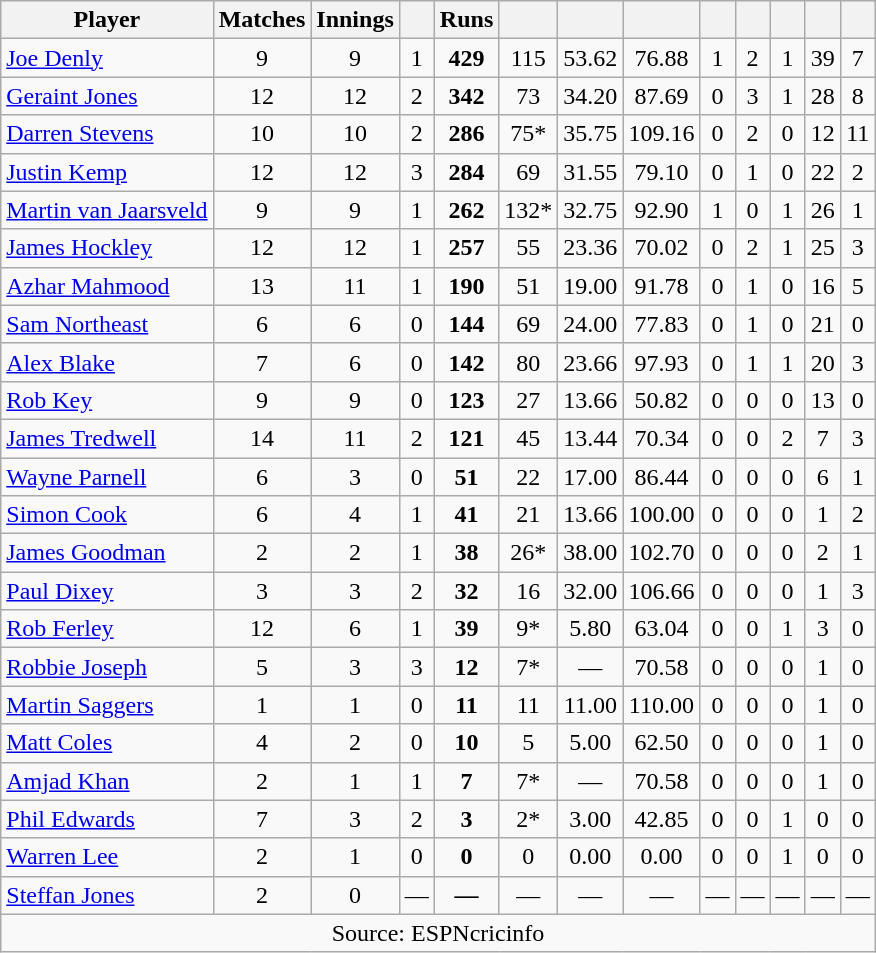<table class="wikitable" style="text-align:center">
<tr>
<th>Player</th>
<th>Matches</th>
<th>Innings</th>
<th></th>
<th>Runs</th>
<th></th>
<th></th>
<th></th>
<th></th>
<th></th>
<th></th>
<th></th>
<th></th>
</tr>
<tr>
<td align="left"><a href='#'>Joe Denly</a></td>
<td>9</td>
<td>9</td>
<td>1</td>
<td><strong>429</strong></td>
<td>115</td>
<td>53.62</td>
<td>76.88</td>
<td>1</td>
<td>2</td>
<td>1</td>
<td>39</td>
<td>7</td>
</tr>
<tr>
<td align="left"><a href='#'>Geraint Jones</a></td>
<td>12</td>
<td>12</td>
<td>2</td>
<td><strong>342</strong></td>
<td>73</td>
<td>34.20</td>
<td>87.69</td>
<td>0</td>
<td>3</td>
<td>1</td>
<td>28</td>
<td>8</td>
</tr>
<tr>
<td align="left"><a href='#'>Darren Stevens</a></td>
<td>10</td>
<td>10</td>
<td>2</td>
<td><strong>286</strong></td>
<td>75*</td>
<td>35.75</td>
<td>109.16</td>
<td>0</td>
<td>2</td>
<td>0</td>
<td>12</td>
<td>11</td>
</tr>
<tr>
<td align="left"><a href='#'>Justin Kemp</a></td>
<td>12</td>
<td>12</td>
<td>3</td>
<td><strong>284</strong></td>
<td>69</td>
<td>31.55</td>
<td>79.10</td>
<td>0</td>
<td>1</td>
<td>0</td>
<td>22</td>
<td>2</td>
</tr>
<tr>
<td align="left"><a href='#'>Martin van Jaarsveld</a></td>
<td>9</td>
<td>9</td>
<td>1</td>
<td><strong>262</strong></td>
<td>132*</td>
<td>32.75</td>
<td>92.90</td>
<td>1</td>
<td>0</td>
<td>1</td>
<td>26</td>
<td>1</td>
</tr>
<tr>
<td align="left"><a href='#'>James Hockley</a></td>
<td>12</td>
<td>12</td>
<td>1</td>
<td><strong>257</strong></td>
<td>55</td>
<td>23.36</td>
<td>70.02</td>
<td>0</td>
<td>2</td>
<td>1</td>
<td>25</td>
<td>3</td>
</tr>
<tr>
<td align="left"><a href='#'>Azhar Mahmood</a></td>
<td>13</td>
<td>11</td>
<td>1</td>
<td><strong>190</strong></td>
<td>51</td>
<td>19.00</td>
<td>91.78</td>
<td>0</td>
<td>1</td>
<td>0</td>
<td>16</td>
<td>5</td>
</tr>
<tr>
<td align="left"><a href='#'>Sam Northeast</a></td>
<td>6</td>
<td>6</td>
<td>0</td>
<td><strong>144</strong></td>
<td>69</td>
<td>24.00</td>
<td>77.83</td>
<td>0</td>
<td>1</td>
<td>0</td>
<td>21</td>
<td>0</td>
</tr>
<tr>
<td align="left"><a href='#'>Alex Blake</a></td>
<td>7</td>
<td>6</td>
<td>0</td>
<td><strong>142</strong></td>
<td>80</td>
<td>23.66</td>
<td>97.93</td>
<td>0</td>
<td>1</td>
<td>1</td>
<td>20</td>
<td>3</td>
</tr>
<tr>
<td align="left"><a href='#'>Rob Key</a></td>
<td>9</td>
<td>9</td>
<td>0</td>
<td><strong>123</strong></td>
<td>27</td>
<td>13.66</td>
<td>50.82</td>
<td>0</td>
<td>0</td>
<td>0</td>
<td>13</td>
<td>0</td>
</tr>
<tr>
<td align="left"><a href='#'>James Tredwell</a></td>
<td>14</td>
<td>11</td>
<td>2</td>
<td><strong>121</strong></td>
<td>45</td>
<td>13.44</td>
<td>70.34</td>
<td>0</td>
<td>0</td>
<td>2</td>
<td>7</td>
<td>3</td>
</tr>
<tr>
<td align="left"><a href='#'>Wayne Parnell</a></td>
<td>6</td>
<td>3</td>
<td>0</td>
<td><strong>51</strong></td>
<td>22</td>
<td>17.00</td>
<td>86.44</td>
<td>0</td>
<td>0</td>
<td>0</td>
<td>6</td>
<td>1</td>
</tr>
<tr>
<td align="left"><a href='#'>Simon Cook</a></td>
<td>6</td>
<td>4</td>
<td>1</td>
<td><strong>41</strong></td>
<td>21</td>
<td>13.66</td>
<td>100.00</td>
<td>0</td>
<td>0</td>
<td>0</td>
<td>1</td>
<td>2</td>
</tr>
<tr>
<td align="left"><a href='#'>James Goodman</a></td>
<td>2</td>
<td>2</td>
<td>1</td>
<td><strong>38</strong></td>
<td>26*</td>
<td>38.00</td>
<td>102.70</td>
<td>0</td>
<td>0</td>
<td>0</td>
<td>2</td>
<td>1</td>
</tr>
<tr>
<td align="left"><a href='#'>Paul Dixey</a></td>
<td>3</td>
<td>3</td>
<td>2</td>
<td><strong>32</strong></td>
<td>16</td>
<td>32.00</td>
<td>106.66</td>
<td>0</td>
<td>0</td>
<td>0</td>
<td>1</td>
<td>3</td>
</tr>
<tr>
<td align="left"><a href='#'>Rob Ferley</a></td>
<td>12</td>
<td>6</td>
<td>1</td>
<td><strong>39</strong></td>
<td>9*</td>
<td>5.80</td>
<td>63.04</td>
<td>0</td>
<td>0</td>
<td>1</td>
<td>3</td>
<td>0</td>
</tr>
<tr>
<td align="left"><a href='#'>Robbie Joseph</a></td>
<td>5</td>
<td>3</td>
<td>3</td>
<td><strong>12</strong></td>
<td>7*</td>
<td>—</td>
<td>70.58</td>
<td>0</td>
<td>0</td>
<td>0</td>
<td>1</td>
<td>0</td>
</tr>
<tr>
<td align="left"><a href='#'>Martin Saggers</a></td>
<td>1</td>
<td>1</td>
<td>0</td>
<td><strong>11</strong></td>
<td>11</td>
<td>11.00</td>
<td>110.00</td>
<td>0</td>
<td>0</td>
<td>0</td>
<td>1</td>
<td>0</td>
</tr>
<tr>
<td align="left"><a href='#'>Matt Coles</a></td>
<td>4</td>
<td>2</td>
<td>0</td>
<td><strong>10</strong></td>
<td>5</td>
<td>5.00</td>
<td>62.50</td>
<td>0</td>
<td>0</td>
<td>0</td>
<td>1</td>
<td>0</td>
</tr>
<tr>
<td align="left"><a href='#'>Amjad Khan</a></td>
<td>2</td>
<td>1</td>
<td>1</td>
<td><strong>7</strong></td>
<td>7*</td>
<td>—</td>
<td>70.58</td>
<td>0</td>
<td>0</td>
<td>0</td>
<td>1</td>
<td>0</td>
</tr>
<tr>
<td align="left"><a href='#'>Phil Edwards</a></td>
<td>7</td>
<td>3</td>
<td>2</td>
<td><strong>3</strong></td>
<td>2*</td>
<td>3.00</td>
<td>42.85</td>
<td>0</td>
<td>0</td>
<td>1</td>
<td>0</td>
<td>0</td>
</tr>
<tr>
<td align="left"><a href='#'>Warren Lee</a></td>
<td>2</td>
<td>1</td>
<td>0</td>
<td><strong>0</strong></td>
<td>0</td>
<td>0.00</td>
<td>0.00</td>
<td>0</td>
<td>0</td>
<td>1</td>
<td>0</td>
<td>0</td>
</tr>
<tr>
<td align="left"><a href='#'>Steffan Jones</a></td>
<td>2</td>
<td>0</td>
<td>—</td>
<td><strong>—</strong></td>
<td>—</td>
<td>—</td>
<td>—</td>
<td>—</td>
<td>—</td>
<td>—</td>
<td>—</td>
<td>—</td>
</tr>
<tr>
<td colspan="13">Source: ESPNcricinfo</td>
</tr>
</table>
